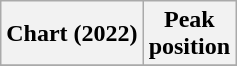<table class="wikitable sortable plainrowheaders" style="text-align:center">
<tr>
<th scope="col">Chart (2022)</th>
<th scope="col">Peak<br>position</th>
</tr>
<tr>
</tr>
</table>
